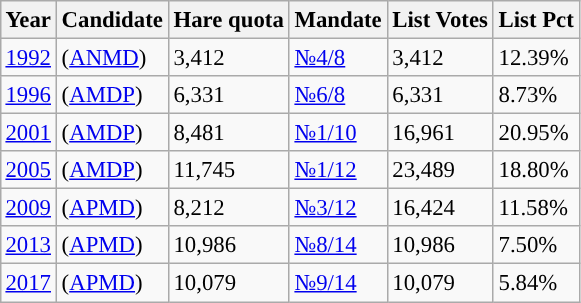<table class="wikitable" style="margin:0.5em ; font-size:95%">
<tr>
<th>Year</th>
<th>Candidate</th>
<th>Hare quota</th>
<th>Mandate</th>
<th>List Votes</th>
<th>List Pct</th>
</tr>
<tr>
<td><a href='#'>1992</a></td>
<td> (<a href='#'>ANMD</a>)</td>
<td>3,412</td>
<td><a href='#'>№4/8</a></td>
<td>3,412</td>
<td>12.39%</td>
</tr>
<tr>
<td><a href='#'>1996</a></td>
<td> (<a href='#'>AMDP</a>)</td>
<td>6,331</td>
<td><a href='#'>№6/8</a></td>
<td>6,331</td>
<td>8.73%</td>
</tr>
<tr>
<td><a href='#'>2001</a></td>
<td> (<a href='#'>AMDP</a>)</td>
<td>8,481</td>
<td><a href='#'>№1/10</a></td>
<td>16,961</td>
<td>20.95%</td>
</tr>
<tr>
<td><a href='#'>2005</a></td>
<td> (<a href='#'>AMDP</a>)</td>
<td>11,745</td>
<td><a href='#'>№1/12</a></td>
<td>23,489</td>
<td>18.80%</td>
</tr>
<tr>
<td><a href='#'>2009</a></td>
<td> (<a href='#'>APMD</a>)</td>
<td>8,212</td>
<td><a href='#'>№3/12</a></td>
<td>16,424</td>
<td>11.58%</td>
</tr>
<tr>
<td><a href='#'>2013</a></td>
<td> (<a href='#'>APMD</a>)</td>
<td>10,986</td>
<td><a href='#'>№8/14</a></td>
<td>10,986</td>
<td>7.50%</td>
</tr>
<tr>
<td><a href='#'>2017</a></td>
<td> (<a href='#'>APMD</a>)</td>
<td>10,079</td>
<td><a href='#'>№9/14</a></td>
<td>10,079</td>
<td>5.84%</td>
</tr>
</table>
